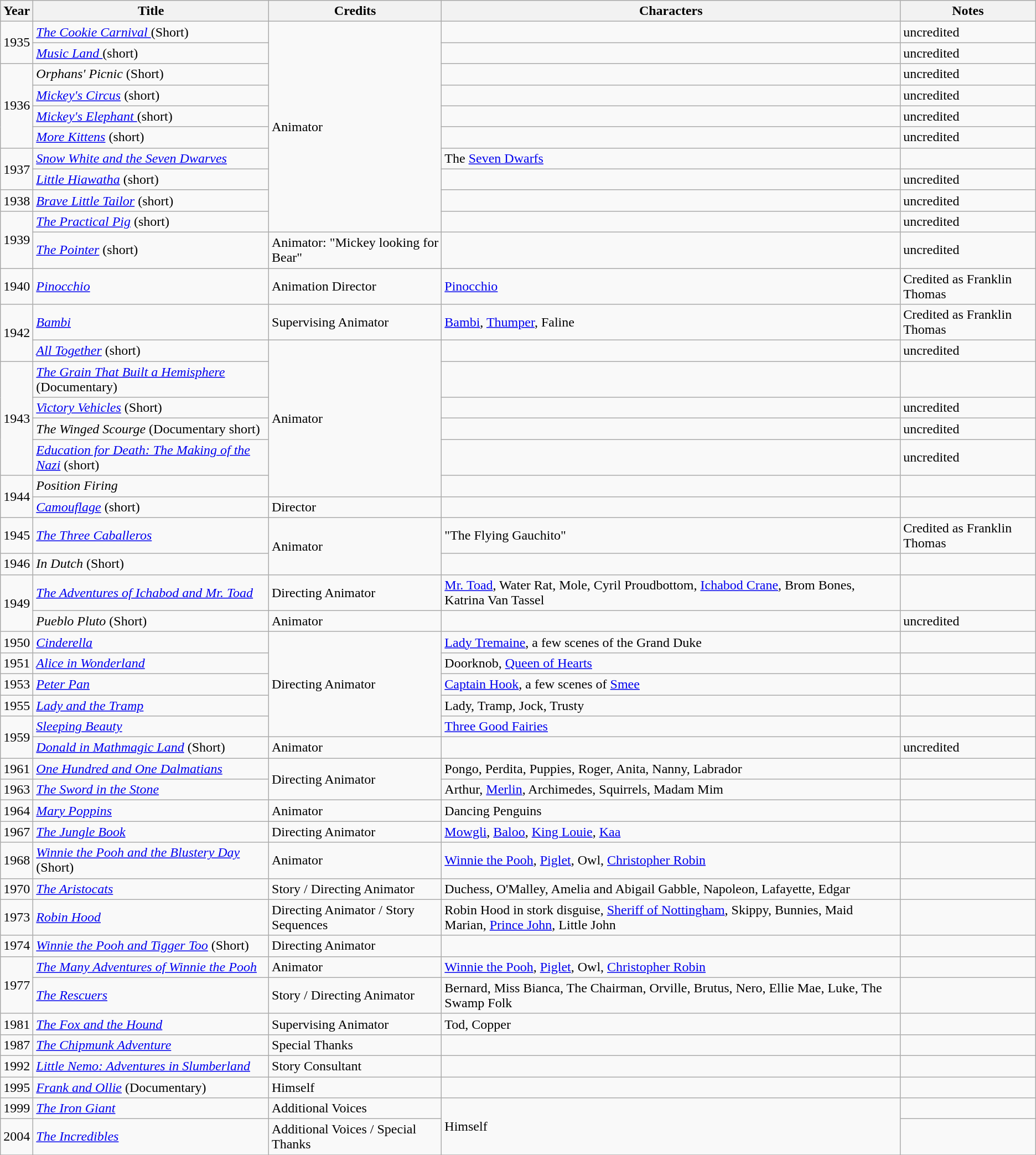<table class="wikitable sortable">
<tr>
<th>Year</th>
<th>Title</th>
<th>Credits</th>
<th>Characters</th>
<th>Notes</th>
</tr>
<tr>
<td rowspan="2">1935</td>
<td><em><a href='#'>The Cookie Carnival </a></em> (Short)</td>
<td rowspan="10">Animator</td>
<td></td>
<td>uncredited</td>
</tr>
<tr>
<td><em><a href='#'>Music Land </a></em> (short)</td>
<td></td>
<td>uncredited</td>
</tr>
<tr>
<td rowspan="4">1936</td>
<td><em>Orphans' Picnic</em> (Short)</td>
<td></td>
<td>uncredited</td>
</tr>
<tr>
<td><em><a href='#'>Mickey's Circus</a></em> (short)</td>
<td></td>
<td>uncredited</td>
</tr>
<tr>
<td><em><a href='#'>Mickey's Elephant  </a></em> (short)</td>
<td></td>
<td>uncredited</td>
</tr>
<tr>
<td><em><a href='#'>More Kittens</a></em> (short)</td>
<td></td>
<td>uncredited</td>
</tr>
<tr>
<td rowspan="2">1937</td>
<td><em><a href='#'>Snow White and the Seven Dwarves</a></em></td>
<td>The <a href='#'>Seven Dwarfs</a></td>
<td></td>
</tr>
<tr>
<td><em><a href='#'>Little Hiawatha</a></em> (short)</td>
<td></td>
<td>uncredited</td>
</tr>
<tr>
<td>1938</td>
<td><em><a href='#'>Brave Little Tailor</a></em> (short)</td>
<td></td>
<td>uncredited</td>
</tr>
<tr>
<td rowspan="2">1939</td>
<td><em><a href='#'>The Practical Pig</a></em> (short)</td>
<td></td>
<td>uncredited</td>
</tr>
<tr>
<td><em><a href='#'>The Pointer</a></em> (short)</td>
<td>Animator: "Mickey looking for Bear"</td>
<td></td>
<td>uncredited</td>
</tr>
<tr>
<td>1940</td>
<td><em><a href='#'>Pinocchio</a></em></td>
<td>Animation Director</td>
<td><a href='#'>Pinocchio</a></td>
<td>Credited as Franklin Thomas</td>
</tr>
<tr>
<td rowspan="2">1942</td>
<td><em><a href='#'>Bambi</a></em></td>
<td>Supervising Animator</td>
<td><a href='#'>Bambi</a>, <a href='#'>Thumper</a>, Faline</td>
<td>Credited as Franklin Thomas</td>
</tr>
<tr>
<td><em><a href='#'>All Together</a></em> (short)</td>
<td rowspan="6">Animator</td>
<td></td>
<td>uncredited</td>
</tr>
<tr>
<td rowspan="4">1943</td>
<td><em><a href='#'>The Grain That Built a Hemisphere</a></em> (Documentary)</td>
<td></td>
<td></td>
</tr>
<tr>
<td><em><a href='#'>Victory Vehicles</a></em> (Short)</td>
<td></td>
<td>uncredited</td>
</tr>
<tr>
<td><em>The Winged Scourge</em> (Documentary short)</td>
<td></td>
<td>uncredited</td>
</tr>
<tr>
<td><em><a href='#'>Education for Death: The Making of the Nazi</a></em> (short)</td>
<td></td>
<td>uncredited</td>
</tr>
<tr>
<td rowspan="2">1944</td>
<td><em>Position Firing</em></td>
<td></td>
<td></td>
</tr>
<tr>
<td><em><a href='#'>Camouflage</a></em> (short)</td>
<td>Director</td>
<td></td>
<td></td>
</tr>
<tr>
<td>1945</td>
<td><em><a href='#'>The Three Caballeros</a></em></td>
<td rowspan="2">Animator</td>
<td>"The Flying Gauchito"</td>
<td>Credited as Franklin Thomas</td>
</tr>
<tr>
<td>1946</td>
<td><em>In Dutch </em> (Short)</td>
<td></td>
<td></td>
</tr>
<tr>
<td rowspan="2">1949</td>
<td><em><a href='#'>The Adventures of Ichabod and Mr. Toad</a></em></td>
<td>Directing Animator</td>
<td><a href='#'>Mr. Toad</a>, Water Rat, Mole, Cyril Proudbottom, <a href='#'>Ichabod Crane</a>, Brom Bones, Katrina Van Tassel</td>
<td></td>
</tr>
<tr>
<td><em>Pueblo Pluto</em> (Short)</td>
<td>Animator</td>
<td></td>
<td>uncredited</td>
</tr>
<tr>
<td>1950</td>
<td><em><a href='#'>Cinderella</a></em></td>
<td rowspan="5">Directing Animator</td>
<td><a href='#'>Lady Tremaine</a>, a few scenes of the Grand Duke</td>
<td></td>
</tr>
<tr>
<td>1951</td>
<td><em><a href='#'>Alice in Wonderland</a></em></td>
<td>Doorknob, <a href='#'>Queen of Hearts</a></td>
<td></td>
</tr>
<tr>
<td>1953</td>
<td><em><a href='#'>Peter Pan</a></em></td>
<td><a href='#'>Captain Hook</a>, a few scenes of <a href='#'>Smee</a></td>
<td></td>
</tr>
<tr>
<td>1955</td>
<td><em><a href='#'>Lady and the Tramp</a></em></td>
<td>Lady, Tramp, Jock, Trusty</td>
<td></td>
</tr>
<tr>
<td rowspan="2">1959</td>
<td><em><a href='#'>Sleeping Beauty</a></em></td>
<td><a href='#'>Three Good Fairies</a></td>
<td></td>
</tr>
<tr>
<td><em><a href='#'>Donald in Mathmagic Land</a></em> (Short)</td>
<td>Animator</td>
<td></td>
<td>uncredited</td>
</tr>
<tr>
<td>1961</td>
<td><em><a href='#'>One Hundred and One Dalmatians</a></em></td>
<td rowspan="2">Directing Animator</td>
<td>Pongo, Perdita, Puppies, Roger, Anita, Nanny, Labrador</td>
<td></td>
</tr>
<tr>
<td>1963</td>
<td><em><a href='#'>The Sword in the Stone</a></em></td>
<td>Arthur, <a href='#'>Merlin</a>, Archimedes, Squirrels, Madam Mim</td>
<td></td>
</tr>
<tr>
<td>1964</td>
<td><em><a href='#'>Mary Poppins</a></em></td>
<td>Animator</td>
<td>Dancing Penguins</td>
<td></td>
</tr>
<tr>
<td>1967</td>
<td><em><a href='#'>The Jungle Book</a></em></td>
<td>Directing Animator</td>
<td><a href='#'>Mowgli</a>, <a href='#'>Baloo</a>, <a href='#'>King Louie</a>, <a href='#'>Kaa</a></td>
<td></td>
</tr>
<tr>
<td>1968</td>
<td><em><a href='#'>Winnie the Pooh and the Blustery Day</a></em> (Short)</td>
<td>Animator</td>
<td><a href='#'>Winnie the Pooh</a>, <a href='#'>Piglet</a>, Owl, <a href='#'>Christopher Robin</a></td>
<td></td>
</tr>
<tr>
<td>1970</td>
<td><em><a href='#'>The Aristocats</a></em></td>
<td>Story / Directing Animator</td>
<td>Duchess, O'Malley, Amelia and Abigail Gabble, Napoleon, Lafayette, Edgar</td>
<td></td>
</tr>
<tr>
<td>1973</td>
<td><em><a href='#'>Robin Hood</a></em></td>
<td>Directing Animator / Story Sequences</td>
<td>Robin Hood in stork disguise, <a href='#'>Sheriff of Nottingham</a>, Skippy, Bunnies, Maid Marian, <a href='#'>Prince John</a>, Little John</td>
<td></td>
</tr>
<tr>
<td>1974</td>
<td><em><a href='#'>Winnie the Pooh and Tigger Too</a></em> (Short)</td>
<td>Directing Animator</td>
<td></td>
<td></td>
</tr>
<tr>
<td rowspan="2">1977</td>
<td><em><a href='#'>The Many Adventures of Winnie the Pooh</a></em></td>
<td>Animator</td>
<td><a href='#'>Winnie the Pooh</a>, <a href='#'>Piglet</a>, Owl, <a href='#'>Christopher Robin</a></td>
<td></td>
</tr>
<tr>
<td><em><a href='#'>The Rescuers</a></em></td>
<td>Story / Directing Animator</td>
<td>Bernard, Miss Bianca, The Chairman, Orville, Brutus, Nero, Ellie Mae, Luke, The Swamp Folk</td>
<td></td>
</tr>
<tr>
<td>1981</td>
<td><em><a href='#'>The Fox and the Hound</a></em></td>
<td>Supervising Animator</td>
<td>Tod, Copper</td>
<td></td>
</tr>
<tr>
<td>1987</td>
<td><em><a href='#'>The Chipmunk Adventure</a></em></td>
<td>Special Thanks</td>
<td></td>
<td></td>
</tr>
<tr>
<td>1992</td>
<td><em><a href='#'>Little Nemo: Adventures in Slumberland</a></em></td>
<td>Story Consultant</td>
<td></td>
<td></td>
</tr>
<tr>
<td>1995</td>
<td><em><a href='#'>Frank and Ollie</a></em> (Documentary)</td>
<td>Himself</td>
<td></td>
<td></td>
</tr>
<tr>
<td>1999</td>
<td><em><a href='#'>The Iron Giant</a></em></td>
<td>Additional Voices</td>
<td rowspan="2">Himself</td>
<td></td>
</tr>
<tr>
<td>2004</td>
<td><em><a href='#'>The Incredibles</a></em></td>
<td>Additional Voices / Special Thanks</td>
<td></td>
</tr>
<tr>
</tr>
</table>
